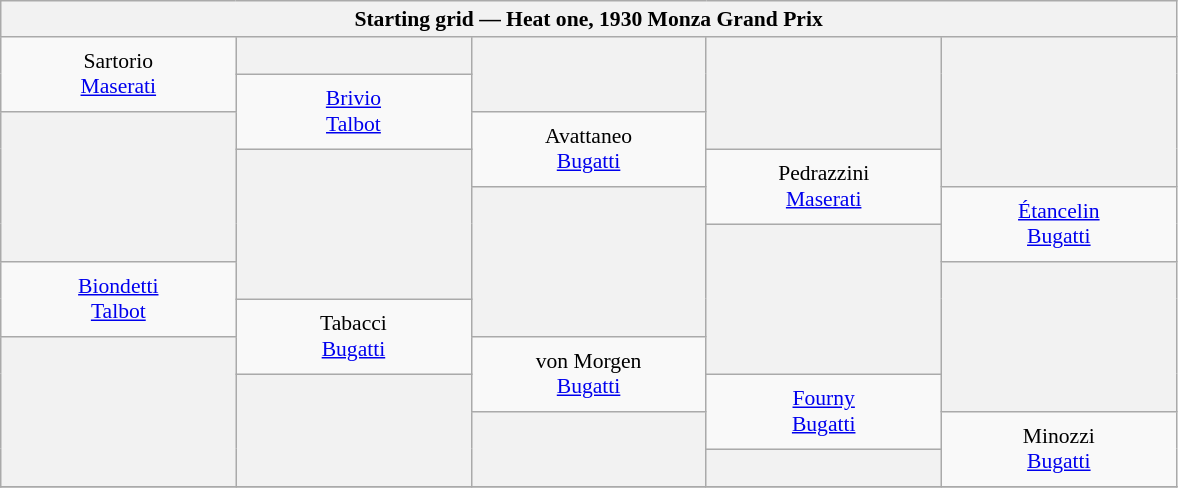<table class="wikitable" style="font-size: 90%;">
<tr>
<th colspan=5>Starting grid — Heat one, 1930 Monza Grand Prix</th>
</tr>
<tr align="center" style="height: 25px;">
<td rowspan=2 width=150px> Sartorio<br><a href='#'>Maserati</a></td>
<th width=150px></th>
<th rowspan=2 width=150px></th>
<th rowspan=3 width=150px></th>
<th rowspan=4 width=150px></th>
</tr>
<tr align="center" style="height: 25px;">
<td rowspan=2> <a href='#'>Brivio</a><br><a href='#'>Talbot</a></td>
</tr>
<tr align="center" style="height: 25px;">
<th rowspan=4></th>
<td rowspan=2> Avattaneo<br><a href='#'>Bugatti</a></td>
</tr>
<tr align="center" style="height: 25px;">
<th rowspan=4></th>
<td rowspan=2> Pedrazzini<br><a href='#'>Maserati</a></td>
</tr>
<tr align="center" style="height: 25px;">
<th rowspan=4></th>
<td rowspan=2> <a href='#'>Étancelin</a><br><a href='#'>Bugatti</a></td>
</tr>
<tr align="center" style="height: 25px;">
<th rowspan=4></th>
</tr>
<tr align="center" style="height: 25px;">
<td rowspan=2> <a href='#'>Biondetti</a><br><a href='#'>Talbot</a></td>
<th rowspan=4></th>
</tr>
<tr align="center" style="height: 25px;">
<td rowspan=2> Tabacci<br><a href='#'>Bugatti</a></td>
</tr>
<tr align="center" style="height: 25px;">
<th rowspan=4></th>
<td rowspan=2> von Morgen<br><a href='#'>Bugatti</a></td>
</tr>
<tr align="center" style="height: 25px;">
<th rowspan=3></th>
<td rowspan=2> <a href='#'>Fourny</a><br><a href='#'>Bugatti</a></td>
</tr>
<tr align="center" style="height: 25px;">
<th rowspan=2></th>
<td rowspan=2> Minozzi<br><a href='#'>Bugatti</a></td>
</tr>
<tr align="center" style="height: 25px;">
<th></th>
</tr>
<tr>
</tr>
</table>
